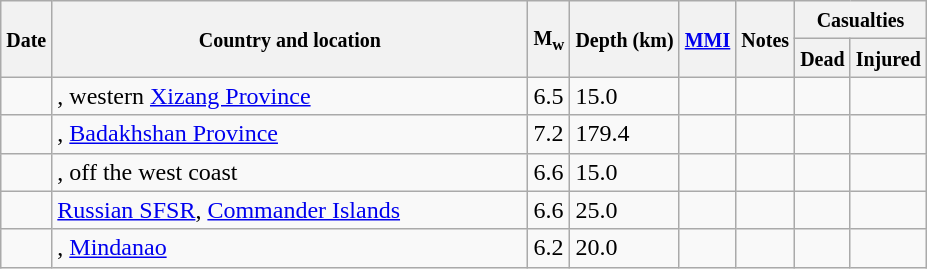<table class="wikitable sortable sort-under" style="border:1px black; margin-left:1em;">
<tr>
<th rowspan="2"><small>Date</small></th>
<th rowspan="2" style="width: 310px"><small>Country and location</small></th>
<th rowspan="2"><small>M<sub>w</sub></small></th>
<th rowspan="2"><small>Depth (km)</small></th>
<th rowspan="2"><small><a href='#'>MMI</a></small></th>
<th rowspan="2" class="unsortable"><small>Notes</small></th>
<th colspan="2"><small>Casualties</small></th>
</tr>
<tr>
<th><small>Dead</small></th>
<th><small>Injured</small></th>
</tr>
<tr>
<td></td>
<td>, western <a href='#'>Xizang Province</a></td>
<td>6.5</td>
<td>15.0</td>
<td></td>
<td></td>
<td></td>
<td></td>
</tr>
<tr>
<td></td>
<td>, <a href='#'>Badakhshan Province</a></td>
<td>7.2</td>
<td>179.4</td>
<td></td>
<td></td>
<td></td>
<td></td>
</tr>
<tr>
<td></td>
<td>, off the west coast</td>
<td>6.6</td>
<td>15.0</td>
<td></td>
<td></td>
<td></td>
<td></td>
</tr>
<tr>
<td></td>
<td> <a href='#'>Russian SFSR</a>, <a href='#'>Commander Islands</a></td>
<td>6.6</td>
<td>25.0</td>
<td></td>
<td></td>
<td></td>
<td></td>
</tr>
<tr>
<td></td>
<td>, <a href='#'>Mindanao</a></td>
<td>6.2</td>
<td>20.0</td>
<td></td>
<td></td>
<td></td>
<td></td>
</tr>
</table>
